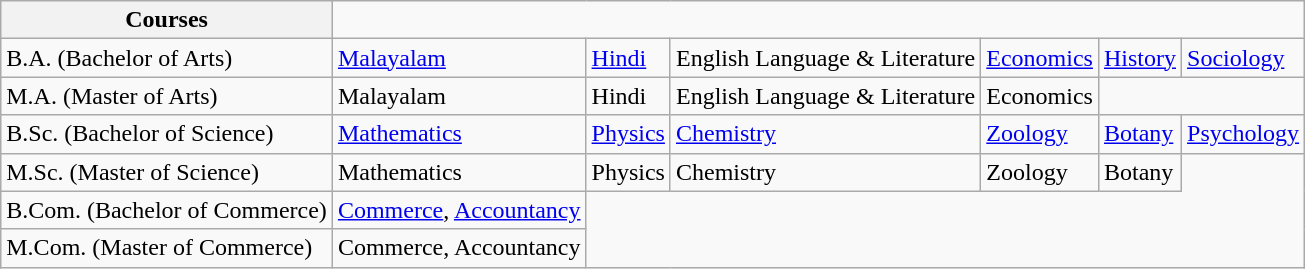<table class="wikitable">
<tr>
<th>Courses</th>
</tr>
<tr>
<td>B.A. (Bachelor of Arts)</td>
<td><a href='#'>Malayalam</a></td>
<td><a href='#'>Hindi</a></td>
<td>English Language & Literature</td>
<td><a href='#'>Economics</a></td>
<td><a href='#'>History</a></td>
<td><a href='#'>Sociology</a></td>
</tr>
<tr>
<td>M.A. (Master of Arts)</td>
<td>Malayalam</td>
<td>Hindi</td>
<td>English Language & Literature</td>
<td>Economics</td>
</tr>
<tr>
<td>B.Sc. (Bachelor of Science)</td>
<td><a href='#'>Mathematics</a></td>
<td><a href='#'>Physics</a></td>
<td><a href='#'>Chemistry</a></td>
<td><a href='#'>Zoology</a></td>
<td><a href='#'>Botany</a></td>
<td><a href='#'>Psychology</a></td>
</tr>
<tr>
<td>M.Sc. (Master of Science)</td>
<td>Mathematics</td>
<td>Physics</td>
<td>Chemistry</td>
<td>Zoology</td>
<td>Botany</td>
</tr>
<tr>
<td>B.Com. (Bachelor of Commerce)</td>
<td><a href='#'>Commerce</a>, <a href='#'>Accountancy</a></td>
</tr>
<tr>
<td>M.Com. (Master of Commerce)</td>
<td>Commerce, Accountancy</td>
</tr>
</table>
